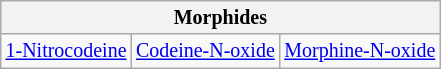<table class="wikitable" style="font-size:smaller; text-align:center">
<tr>
<th colspan="5">Morphides</th>
</tr>
<tr>
<td> <a href='#'>1-Nitrocodeine</a></td>
<td> <a href='#'>Codeine-N-oxide</a></td>
<td> <a href='#'>Morphine-N-oxide</a></td>
</tr>
</table>
